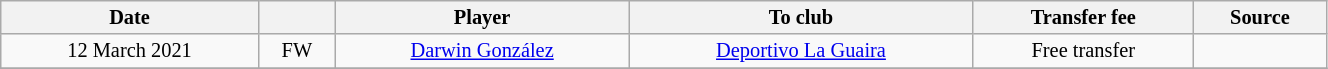<table class="wikitable sortable" style="width:70%; text-align:center; font-size:85%; text-align:centre;">
<tr>
<th>Date</th>
<th></th>
<th>Player</th>
<th>To club</th>
<th>Transfer fee</th>
<th>Source</th>
</tr>
<tr>
<td>12 March 2021</td>
<td>FW</td>
<td> <a href='#'>Darwin González</a></td>
<td> <a href='#'>Deportivo La Guaira</a></td>
<td>Free transfer</td>
<td></td>
</tr>
<tr>
</tr>
</table>
